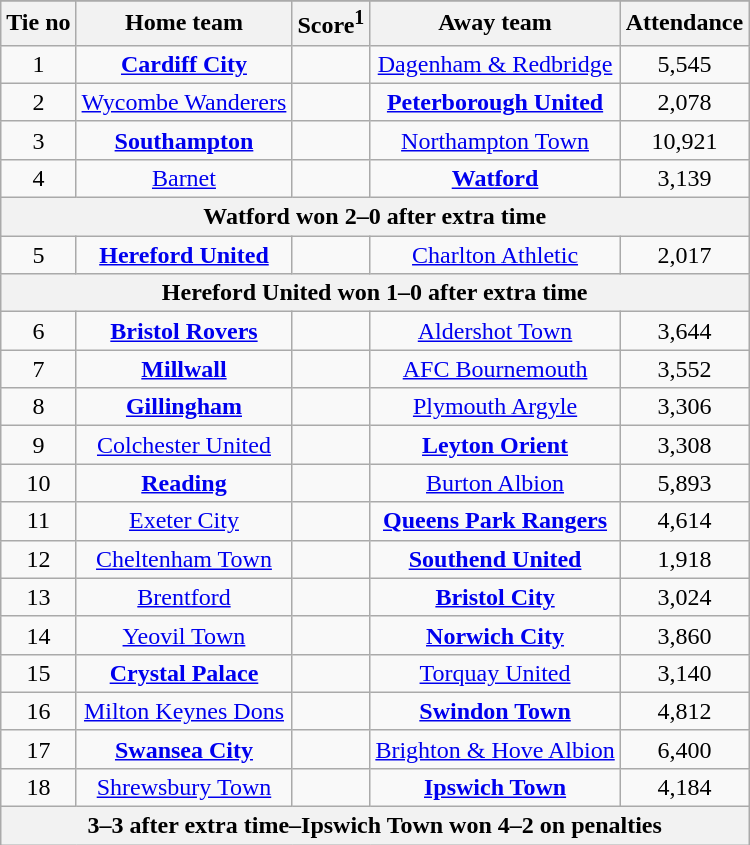<table class="wikitable" style="text-align: center">
<tr>
</tr>
<tr>
<th>Tie no</th>
<th>Home team</th>
<th>Score<sup>1</sup></th>
<th>Away team</th>
<th>Attendance</th>
</tr>
<tr>
<td>1</td>
<td><strong><a href='#'>Cardiff City</a></strong></td>
<td></td>
<td><a href='#'>Dagenham & Redbridge</a></td>
<td>5,545</td>
</tr>
<tr>
<td>2</td>
<td><a href='#'>Wycombe Wanderers</a></td>
<td></td>
<td><strong><a href='#'>Peterborough United</a></strong></td>
<td>2,078</td>
</tr>
<tr>
<td>3</td>
<td><strong><a href='#'>Southampton</a></strong></td>
<td></td>
<td><a href='#'>Northampton Town</a></td>
<td>10,921</td>
</tr>
<tr>
<td>4</td>
<td><a href='#'>Barnet</a></td>
<td></td>
<td><strong><a href='#'>Watford</a></strong></td>
<td>3,139</td>
</tr>
<tr>
<th colspan="5">Watford won 2–0 after extra time</th>
</tr>
<tr>
<td>5</td>
<td><strong><a href='#'>Hereford United</a></strong></td>
<td></td>
<td><a href='#'>Charlton Athletic</a></td>
<td>2,017</td>
</tr>
<tr>
<th colspan="5">Hereford United won 1–0 after extra time</th>
</tr>
<tr>
<td>6</td>
<td><strong><a href='#'>Bristol Rovers</a></strong></td>
<td></td>
<td><a href='#'>Aldershot Town</a></td>
<td>3,644</td>
</tr>
<tr>
<td>7</td>
<td><strong><a href='#'>Millwall</a></strong></td>
<td></td>
<td><a href='#'>AFC Bournemouth</a></td>
<td>3,552</td>
</tr>
<tr>
<td>8</td>
<td><strong><a href='#'>Gillingham</a></strong></td>
<td></td>
<td><a href='#'>Plymouth Argyle</a></td>
<td>3,306</td>
</tr>
<tr>
<td>9</td>
<td><a href='#'>Colchester United</a></td>
<td></td>
<td><strong><a href='#'>Leyton Orient</a></strong></td>
<td>3,308</td>
</tr>
<tr>
<td>10</td>
<td><strong><a href='#'>Reading</a></strong></td>
<td></td>
<td><a href='#'>Burton Albion</a></td>
<td>5,893</td>
</tr>
<tr>
<td>11</td>
<td><a href='#'>Exeter City</a></td>
<td></td>
<td><strong><a href='#'>Queens Park Rangers</a></strong></td>
<td>4,614</td>
</tr>
<tr>
<td>12</td>
<td><a href='#'>Cheltenham Town</a></td>
<td></td>
<td><strong><a href='#'>Southend United</a></strong></td>
<td>1,918</td>
</tr>
<tr>
<td>13</td>
<td><a href='#'>Brentford</a></td>
<td></td>
<td><strong><a href='#'>Bristol City</a></strong></td>
<td>3,024</td>
</tr>
<tr>
<td>14</td>
<td><a href='#'>Yeovil Town</a></td>
<td></td>
<td><strong><a href='#'>Norwich City</a></strong></td>
<td>3,860</td>
</tr>
<tr>
<td>15</td>
<td><strong><a href='#'>Crystal Palace</a></strong></td>
<td></td>
<td><a href='#'>Torquay United</a></td>
<td>3,140</td>
</tr>
<tr>
<td>16</td>
<td><a href='#'>Milton Keynes Dons</a></td>
<td></td>
<td><strong><a href='#'>Swindon Town</a></strong></td>
<td>4,812</td>
</tr>
<tr>
<td>17</td>
<td><strong><a href='#'>Swansea City</a></strong></td>
<td></td>
<td><a href='#'>Brighton & Hove Albion</a></td>
<td>6,400</td>
</tr>
<tr>
<td>18</td>
<td><a href='#'>Shrewsbury Town</a></td>
<td></td>
<td><strong><a href='#'>Ipswich Town</a></strong></td>
<td>4,184</td>
</tr>
<tr>
<th colspan="5">3–3 after extra time–Ipswich Town won 4–2 on penalties</th>
</tr>
</table>
